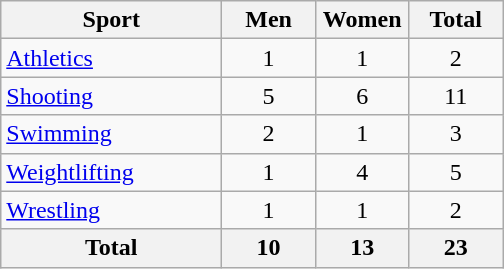<table class="wikitable sortable" style="text-align:center;">
<tr>
<th width=140>Sport</th>
<th width=55>Men</th>
<th width=55>Women</th>
<th width=55>Total</th>
</tr>
<tr>
<td align=left><a href='#'>Athletics</a></td>
<td>1</td>
<td>1</td>
<td>2</td>
</tr>
<tr>
<td align=left><a href='#'>Shooting</a></td>
<td>5</td>
<td>6</td>
<td>11</td>
</tr>
<tr>
<td align=left><a href='#'>Swimming</a></td>
<td>2</td>
<td>1</td>
<td>3</td>
</tr>
<tr>
<td align=left><a href='#'>Weightlifting</a></td>
<td>1</td>
<td>4</td>
<td>5</td>
</tr>
<tr>
<td align=left><a href='#'>Wrestling</a></td>
<td>1</td>
<td>1</td>
<td>2</td>
</tr>
<tr>
<th>Total</th>
<th>10</th>
<th>13</th>
<th>23</th>
</tr>
</table>
